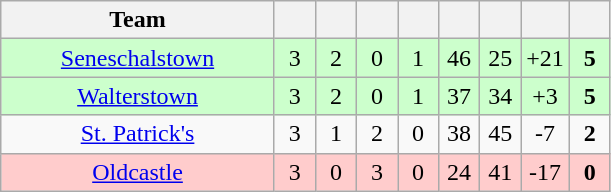<table class="wikitable" style="text-align:center">
<tr>
<th width="175">Team</th>
<th width="20"></th>
<th width="20"></th>
<th width="20"></th>
<th width="20"></th>
<th width="20"></th>
<th width="20"></th>
<th width="20"></th>
<th width="20"></th>
</tr>
<tr style="background:#cfc;">
<td><a href='#'>Seneschalstown</a></td>
<td>3</td>
<td>2</td>
<td>0</td>
<td>1</td>
<td>46</td>
<td>25</td>
<td>+21</td>
<td><strong>5</strong></td>
</tr>
<tr style="background:#cfc;">
<td><a href='#'>Walterstown</a></td>
<td>3</td>
<td>2</td>
<td>0</td>
<td>1</td>
<td>37</td>
<td>34</td>
<td>+3</td>
<td><strong>5</strong></td>
</tr>
<tr>
<td><a href='#'>St. Patrick's</a></td>
<td>3</td>
<td>1</td>
<td>2</td>
<td>0</td>
<td>38</td>
<td>45</td>
<td>-7</td>
<td><strong>2</strong></td>
</tr>
<tr style="background:#fcc;">
<td><a href='#'>Oldcastle</a></td>
<td>3</td>
<td>0</td>
<td>3</td>
<td>0</td>
<td>24</td>
<td>41</td>
<td>-17</td>
<td><strong>0</strong></td>
</tr>
</table>
